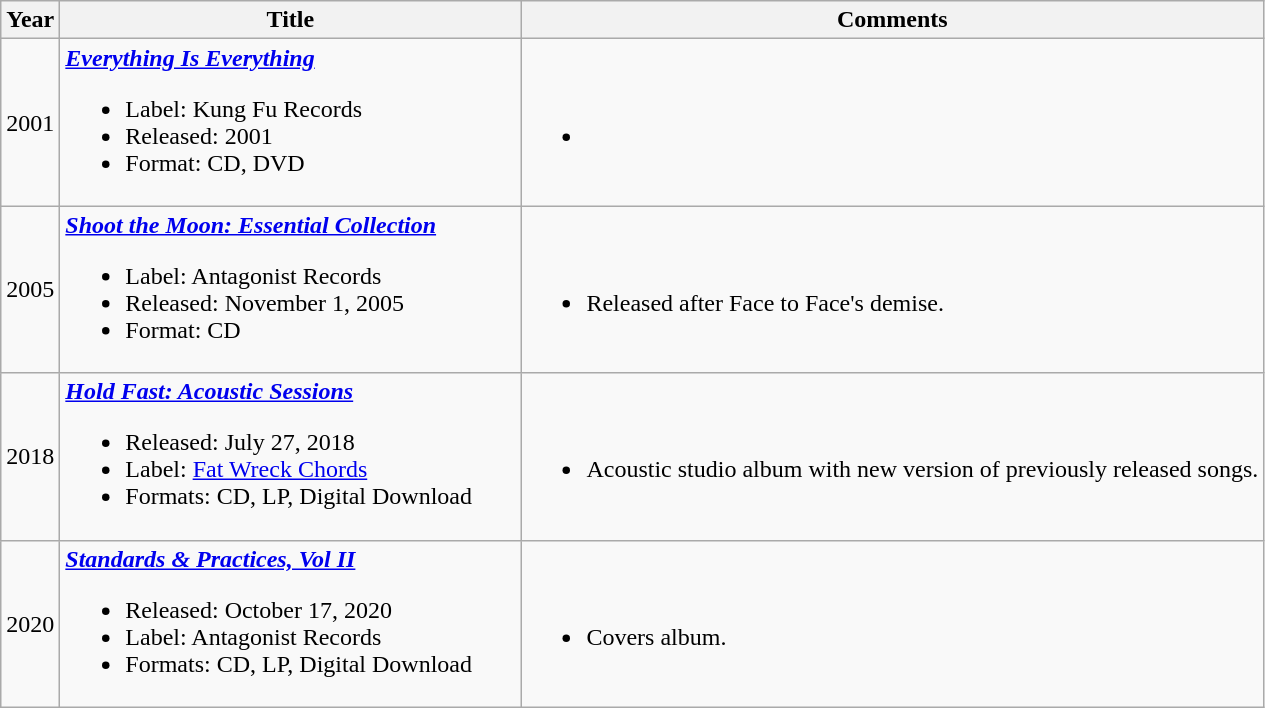<table class="wikitable">
<tr>
<th>Year</th>
<th width="300">Title</th>
<th>Comments</th>
</tr>
<tr>
<td>2001</td>
<td><strong><em><a href='#'>Everything Is Everything</a></em></strong><br><ul><li>Label: Kung Fu Records</li><li>Released: 2001</li><li>Format: CD, DVD</li></ul></td>
<td><br><ul><li></li></ul></td>
</tr>
<tr>
<td>2005</td>
<td><strong><em><a href='#'>Shoot the Moon: Essential Collection</a></em></strong><br><ul><li>Label: Antagonist Records</li><li>Released: November 1, 2005</li><li>Format: CD</li></ul></td>
<td><br><ul><li>Released after Face to Face's demise.</li></ul></td>
</tr>
<tr>
<td>2018</td>
<td><strong><em><a href='#'>Hold Fast: Acoustic Sessions</a></em></strong><br><ul><li>Released: July 27, 2018</li><li>Label: <a href='#'>Fat Wreck Chords</a></li><li>Formats: CD, LP, Digital Download</li></ul></td>
<td><br><ul><li>Acoustic studio album with new version of previously released songs.</li></ul></td>
</tr>
<tr>
<td>2020</td>
<td><strong><em><a href='#'>Standards & Practices, Vol II</a></em></strong><br><ul><li>Released: October 17, 2020</li><li>Label: Antagonist Records</li><li>Formats: CD, LP, Digital Download</li></ul></td>
<td><br><ul><li>Covers album.</li></ul></td>
</tr>
</table>
